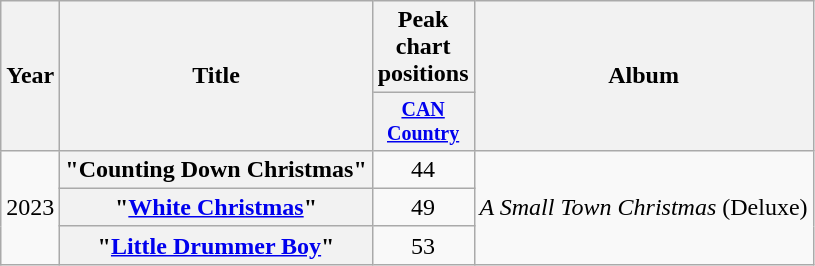<table class="wikitable plainrowheaders" style="text-align:center;">
<tr>
<th rowspan="2">Year</th>
<th rowspan="2">Title</th>
<th colspan="1">Peak chart<br>positions</th>
<th rowspan="2">Album</th>
</tr>
<tr style="font-size:smaller;">
<th style="width:3.5em;"><a href='#'>CAN Country</a><br></th>
</tr>
<tr>
<td rowspan="3">2023</td>
<th scope="row">"Counting Down Christmas"</th>
<td>44</td>
<td rowspan="3"><em>A Small Town Christmas</em> (Deluxe)</td>
</tr>
<tr>
<th scope="row">"<a href='#'>White Christmas</a>"</th>
<td>49</td>
</tr>
<tr>
<th scope="row">"<a href='#'>Little Drummer Boy</a>"</th>
<td>53</td>
</tr>
</table>
